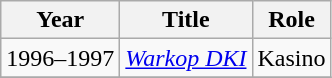<table class="wikitable">
<tr>
<th>Year</th>
<th>Title</th>
<th>Role</th>
</tr>
<tr>
<td align=center>1996–1997</td>
<td><em><a href='#'>Warkop DKI</a></em></td>
<td>Kasino</td>
</tr>
<tr>
</tr>
</table>
